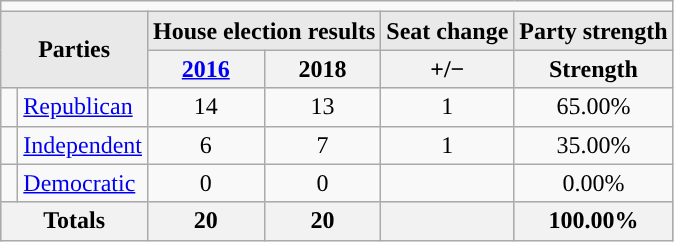<table class   ="wikitable">
<tr>
<td colspan="6"></td>
</tr>
<tr>
<th style   ="background:#e9e9e9; text-align:center" rowspan="2" colspan="2">Parties</th>
<th style   ="background:#e9e9e9; text-align:center" colspan="2">House election results</th>
<th style   ="background:#e9e9e9; text-align:center" colspan="1">Seat change</th>
<th style   ="background:#e9e9e9; text-align:center" colspan="1">Party strength</th>
</tr>
<tr style ="background:#e9e9e9">
<th><a href='#'>2016</a></th>
<th>2018</th>
<th>+/−</th>
<th>Strength</th>
</tr>
<tr>
<td style="background-color:"> </td>
<td><a href='#'>Republican</a></td>
<td align = center>14</td>
<td align = center>13</td>
<td align = center>1 </td>
<td align = center>65.00%</td>
</tr>
<tr>
<td style="background-color:"> </td>
<td><a href='#'>Independent</a></td>
<td align = center>6</td>
<td align = center>7</td>
<td align = center>1 </td>
<td align = center>35.00%</td>
</tr>
<tr>
<td style="background-color:"> </td>
<td><a href='#'>Democratic</a></td>
<td align = center>0</td>
<td align = center>0</td>
<td align = center></td>
<td align = center>0.00%</td>
</tr>
<tr style = "background:#ccc">
<th colspan = "2">Totals</th>
<th>20</th>
<th>20</th>
<th></th>
<th>100.00%</th>
</tr>
</table>
